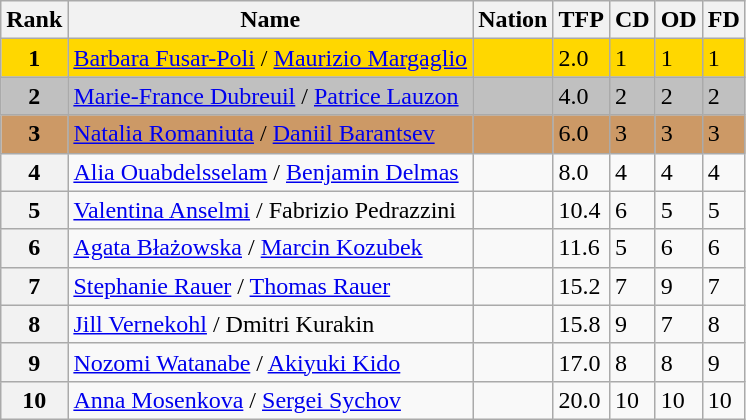<table class="wikitable">
<tr>
<th>Rank</th>
<th>Name</th>
<th>Nation</th>
<th>TFP</th>
<th>CD</th>
<th>OD</th>
<th>FD</th>
</tr>
<tr bgcolor="gold">
<td align="center"><strong>1</strong></td>
<td><a href='#'>Barbara Fusar-Poli</a> / <a href='#'>Maurizio Margaglio</a></td>
<td></td>
<td>2.0</td>
<td>1</td>
<td>1</td>
<td>1</td>
</tr>
<tr bgcolor="silver">
<td align="center"><strong>2</strong></td>
<td><a href='#'>Marie-France Dubreuil</a> / <a href='#'>Patrice Lauzon</a></td>
<td></td>
<td>4.0</td>
<td>2</td>
<td>2</td>
<td>2</td>
</tr>
<tr bgcolor="cc9966">
<td align="center"><strong>3</strong></td>
<td><a href='#'>Natalia Romaniuta</a> / <a href='#'>Daniil Barantsev</a></td>
<td></td>
<td>6.0</td>
<td>3</td>
<td>3</td>
<td>3</td>
</tr>
<tr>
<th>4</th>
<td><a href='#'>Alia Ouabdelsselam</a> / <a href='#'>Benjamin Delmas</a></td>
<td></td>
<td>8.0</td>
<td>4</td>
<td>4</td>
<td>4</td>
</tr>
<tr>
<th>5</th>
<td><a href='#'>Valentina Anselmi</a> / Fabrizio Pedrazzini</td>
<td></td>
<td>10.4</td>
<td>6</td>
<td>5</td>
<td>5</td>
</tr>
<tr>
<th>6</th>
<td><a href='#'>Agata Błażowska</a> / <a href='#'>Marcin Kozubek</a></td>
<td></td>
<td>11.6</td>
<td>5</td>
<td>6</td>
<td>6</td>
</tr>
<tr>
<th>7</th>
<td><a href='#'>Stephanie Rauer</a> / <a href='#'>Thomas Rauer</a></td>
<td></td>
<td>15.2</td>
<td>7</td>
<td>9</td>
<td>7</td>
</tr>
<tr>
<th>8</th>
<td><a href='#'>Jill Vernekohl</a> / Dmitri Kurakin</td>
<td></td>
<td>15.8</td>
<td>9</td>
<td>7</td>
<td>8</td>
</tr>
<tr>
<th>9</th>
<td><a href='#'>Nozomi Watanabe</a> / <a href='#'>Akiyuki Kido</a></td>
<td></td>
<td>17.0</td>
<td>8</td>
<td>8</td>
<td>9</td>
</tr>
<tr>
<th>10</th>
<td><a href='#'>Anna Mosenkova</a> / <a href='#'>Sergei Sychov</a></td>
<td></td>
<td>20.0</td>
<td>10</td>
<td>10</td>
<td>10</td>
</tr>
</table>
